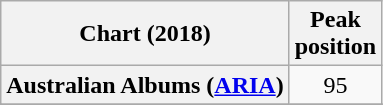<table class="wikitable sortable plainrowheaders" style="text-align:center">
<tr>
<th scope="col">Chart (2018)</th>
<th scope="col">Peak<br>position</th>
</tr>
<tr>
<th scope="row">Australian Albums (<a href='#'>ARIA</a>)</th>
<td>95</td>
</tr>
<tr>
</tr>
<tr>
</tr>
<tr>
</tr>
<tr>
</tr>
<tr>
</tr>
</table>
